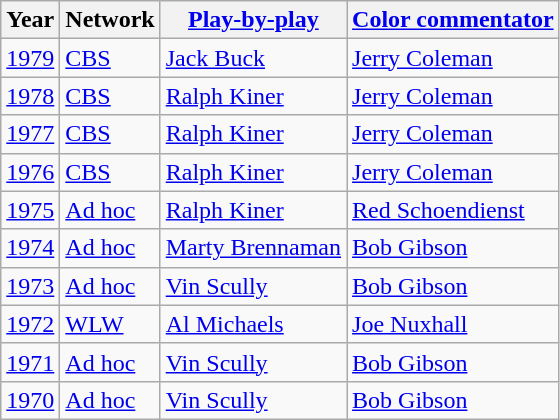<table class="wikitable">
<tr>
<th>Year</th>
<th>Network</th>
<th><a href='#'>Play-by-play</a></th>
<th><a href='#'>Color commentator</a></th>
</tr>
<tr>
<td><a href='#'>1979</a></td>
<td><a href='#'>CBS</a></td>
<td><a href='#'>Jack Buck</a></td>
<td><a href='#'>Jerry Coleman</a></td>
</tr>
<tr>
<td><a href='#'>1978</a></td>
<td><a href='#'>CBS</a></td>
<td><a href='#'>Ralph Kiner</a></td>
<td><a href='#'>Jerry Coleman</a></td>
</tr>
<tr>
<td><a href='#'>1977</a></td>
<td><a href='#'>CBS</a></td>
<td><a href='#'>Ralph Kiner</a></td>
<td><a href='#'>Jerry Coleman</a></td>
</tr>
<tr>
<td><a href='#'>1976</a></td>
<td><a href='#'>CBS</a></td>
<td><a href='#'>Ralph Kiner</a></td>
<td><a href='#'>Jerry Coleman</a></td>
</tr>
<tr>
<td><a href='#'>1975</a></td>
<td><a href='#'>Ad hoc</a></td>
<td><a href='#'>Ralph Kiner</a></td>
<td><a href='#'>Red Schoendienst</a></td>
</tr>
<tr>
<td><a href='#'>1974</a></td>
<td><a href='#'>Ad hoc</a></td>
<td><a href='#'>Marty Brennaman</a></td>
<td><a href='#'>Bob Gibson</a></td>
</tr>
<tr>
<td><a href='#'>1973</a></td>
<td><a href='#'>Ad hoc</a></td>
<td><a href='#'>Vin Scully</a></td>
<td><a href='#'>Bob Gibson</a></td>
</tr>
<tr>
<td><a href='#'>1972</a></td>
<td><a href='#'>WLW</a></td>
<td><a href='#'>Al Michaels</a></td>
<td><a href='#'>Joe Nuxhall</a></td>
</tr>
<tr>
<td><a href='#'>1971</a></td>
<td><a href='#'>Ad hoc</a></td>
<td><a href='#'>Vin Scully</a></td>
<td><a href='#'>Bob Gibson</a></td>
</tr>
<tr>
<td><a href='#'>1970</a></td>
<td><a href='#'>Ad hoc</a></td>
<td><a href='#'>Vin Scully</a></td>
<td><a href='#'>Bob Gibson</a></td>
</tr>
</table>
